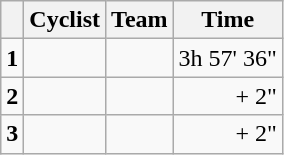<table class=wikitable>
<tr>
<th></th>
<th>Cyclist</th>
<th>Team</th>
<th>Time</th>
</tr>
<tr>
<td><strong>1</strong></td>
<td></td>
<td></td>
<td align="right">3h 57' 36"</td>
</tr>
<tr>
<td><strong>2</strong></td>
<td></td>
<td></td>
<td align="right">+ 2"</td>
</tr>
<tr>
<td><strong>3</strong></td>
<td></td>
<td></td>
<td align="right">+ 2"</td>
</tr>
</table>
